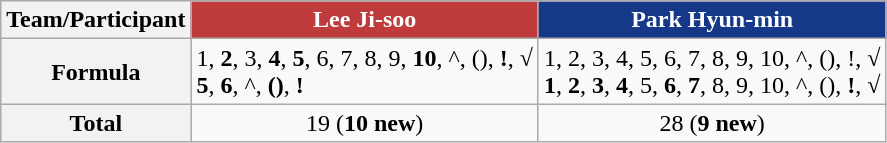<table class="wikitable">
<tr>
<th scope="row">Team/Participant</th>
<th scope="col" style="background-color:#BF3B3C; color:white">Lee Ji-soo</th>
<th scope="col" style="background-color:#153888; color:white">Park Hyun-min</th>
</tr>
<tr>
<th scope="row">Formula</th>
<td>1, <strong>2</strong>, 3, <strong>4</strong>, <strong>5</strong>, 6, 7, 8, 9, <strong>10</strong>, ^, (), <strong>!</strong>, <strong>√</strong><br><strong>5</strong>, <strong>6</strong>, ^, <strong>()</strong>, <strong>!</strong></td>
<td>1, 2, 3, 4, 5, 6, 7, 8, 9, 10, ^, (), !, <strong>√</strong><br><strong>1</strong>, <strong>2</strong>, <strong>3</strong>, <strong>4</strong>, 5, <strong>6</strong>, <strong>7</strong>, 8, 9, 10, ^, (), <strong>!</strong>, <strong>√</strong></td>
</tr>
<tr>
<th scope="row">Total</th>
<td style="text-align:center">19 (<strong>10 new</strong>)</td>
<td style="text-align:center">28 (<strong>9 new</strong>)</td>
</tr>
</table>
